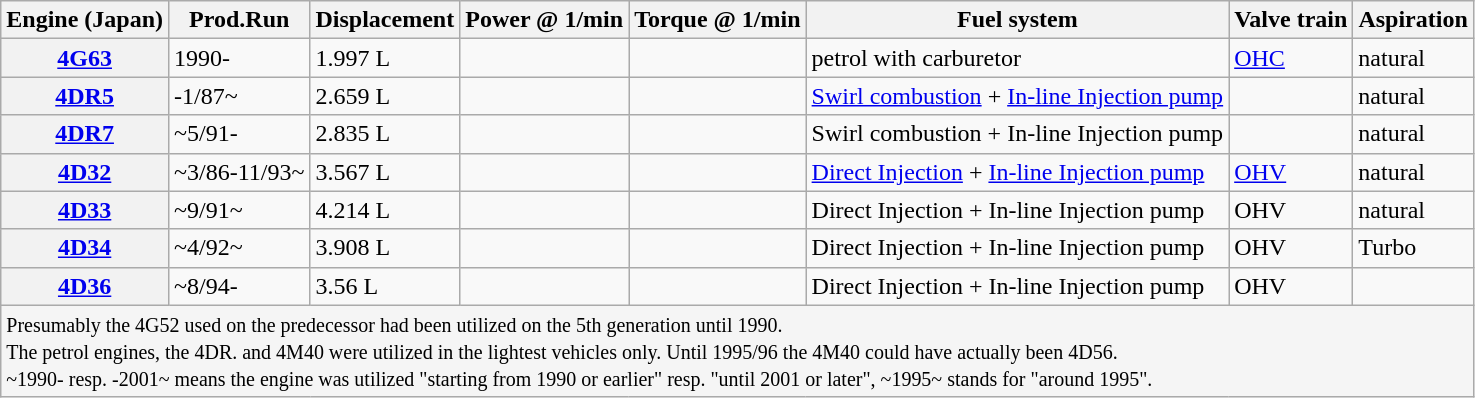<table class="wikitable">
<tr>
<th>Engine (Japan)</th>
<th>Prod.Run</th>
<th>Displacement</th>
<th>Power @ 1/min</th>
<th>Torque @ 1/min</th>
<th>Fuel system</th>
<th>Valve train</th>
<th>Aspiration</th>
</tr>
<tr>
<th><a href='#'>4G63</a></th>
<td>1990-</td>
<td>1.997 L</td>
<td></td>
<td></td>
<td>petrol with carburetor</td>
<td><a href='#'>OHC</a></td>
<td>natural</td>
</tr>
<tr>
<th><a href='#'>4DR5</a></th>
<td>-1/87~</td>
<td>2.659 L</td>
<td></td>
<td></td>
<td><a href='#'>Swirl combustion</a> + <a href='#'>In-line Injection pump</a></td>
<td></td>
<td>natural</td>
</tr>
<tr>
<th><a href='#'>4DR7</a></th>
<td>~5/91-</td>
<td>2.835 L</td>
<td></td>
<td></td>
<td>Swirl combustion + In-line Injection pump</td>
<td></td>
<td>natural</td>
</tr>
<tr>
<th><a href='#'>4D32</a></th>
<td>~3/86-11/93~</td>
<td>3.567 L</td>
<td></td>
<td></td>
<td><a href='#'>Direct Injection</a> + <a href='#'>In-line Injection pump</a></td>
<td><a href='#'>OHV</a></td>
<td>natural</td>
</tr>
<tr>
<th><a href='#'>4D33</a></th>
<td>~9/91~</td>
<td>4.214 L</td>
<td></td>
<td></td>
<td>Direct Injection + In-line Injection pump</td>
<td>OHV</td>
<td>natural</td>
</tr>
<tr>
<th><a href='#'>4D34</a></th>
<td>~4/92~</td>
<td>3.908 L</td>
<td></td>
<td></td>
<td>Direct Injection + In-line Injection pump</td>
<td>OHV</td>
<td>Turbo</td>
</tr>
<tr>
<th><a href='#'>4D36</a></th>
<td>~8/94-</td>
<td>3.56 L</td>
<td></td>
<td></td>
<td>Direct Injection + In-line Injection pump</td>
<td>OHV</td>
<td></td>
</tr>
<tr>
<td colspan="8" style="background:#F5F5F5"><small>Presumably the 4G52 used on the predecessor had been utilized on the 5th generation until 1990.<br>The petrol engines, the 4DR. and 4M40 were utilized in the lightest vehicles only. Until 1995/96 the 4M40 could have actually been 4D56.<br>~1990- resp. -2001~ means the engine was utilized "starting from 1990 or earlier" resp. "until 2001 or later", ~1995~ stands for "around 1995".</small></td>
</tr>
</table>
